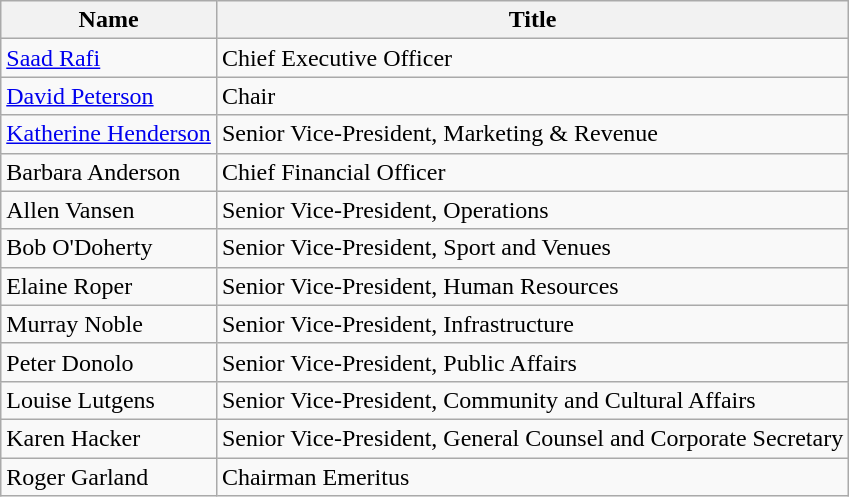<table class="wikitable sortable">
<tr>
<th>Name</th>
<th>Title</th>
</tr>
<tr>
<td><a href='#'>Saad Rafi</a></td>
<td>Chief Executive Officer</td>
</tr>
<tr>
<td><a href='#'>David Peterson</a></td>
<td>Chair</td>
</tr>
<tr>
<td><a href='#'>Katherine Henderson</a></td>
<td>Senior Vice-President, Marketing & Revenue</td>
</tr>
<tr>
<td>Barbara Anderson</td>
<td>Chief Financial Officer</td>
</tr>
<tr>
<td>Allen Vansen</td>
<td>Senior Vice-President, Operations</td>
</tr>
<tr>
<td>Bob O'Doherty</td>
<td>Senior Vice-President, Sport and Venues</td>
</tr>
<tr>
<td>Elaine Roper</td>
<td>Senior Vice-President, Human Resources</td>
</tr>
<tr>
<td>Murray Noble</td>
<td>Senior Vice-President, Infrastructure</td>
</tr>
<tr>
<td>Peter Donolo</td>
<td>Senior Vice-President, Public Affairs</td>
</tr>
<tr>
<td>Louise Lutgens</td>
<td>Senior Vice-President, Community and Cultural Affairs</td>
</tr>
<tr>
<td>Karen Hacker</td>
<td>Senior Vice-President, General Counsel and Corporate Secretary</td>
</tr>
<tr>
<td>Roger Garland</td>
<td>Chairman Emeritus</td>
</tr>
</table>
